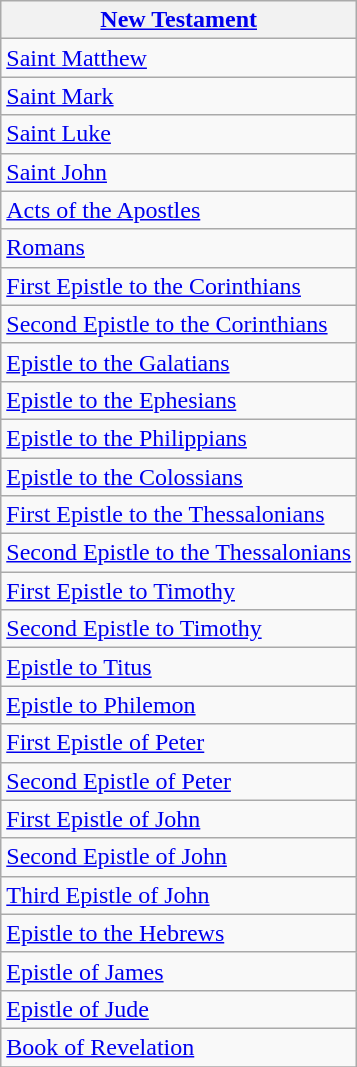<table class=wikitable>
<tr>
<th><a href='#'>New Testament</a></th>
</tr>
<tr>
<td><a href='#'>Saint Matthew</a></td>
</tr>
<tr>
<td><a href='#'>Saint Mark</a></td>
</tr>
<tr>
<td><a href='#'>Saint Luke</a></td>
</tr>
<tr>
<td><a href='#'>Saint John</a></td>
</tr>
<tr>
<td><a href='#'>Acts of the Apostles</a></td>
</tr>
<tr>
<td><a href='#'>Romans</a></td>
</tr>
<tr>
<td><a href='#'>First Epistle to the Corinthians</a></td>
</tr>
<tr>
<td><a href='#'>Second Epistle to the Corinthians</a></td>
</tr>
<tr>
<td><a href='#'>Epistle to the Galatians</a></td>
</tr>
<tr>
<td><a href='#'>Epistle to the Ephesians</a></td>
</tr>
<tr>
<td><a href='#'>Epistle to the Philippians</a></td>
</tr>
<tr>
<td><a href='#'>Epistle to the Colossians</a></td>
</tr>
<tr>
<td><a href='#'>First Epistle to the Thessalonians</a></td>
</tr>
<tr>
<td><a href='#'>Second Epistle to the Thessalonians</a></td>
</tr>
<tr>
<td><a href='#'>First Epistle to Timothy</a></td>
</tr>
<tr>
<td><a href='#'>Second Epistle to Timothy</a></td>
</tr>
<tr>
<td><a href='#'>Epistle to Titus</a></td>
</tr>
<tr>
<td><a href='#'>Epistle to Philemon</a></td>
</tr>
<tr>
<td><a href='#'>First Epistle of Peter</a></td>
</tr>
<tr>
<td><a href='#'>Second Epistle of Peter</a></td>
</tr>
<tr>
<td><a href='#'>First Epistle of John</a></td>
</tr>
<tr>
<td><a href='#'>Second Epistle of John</a></td>
</tr>
<tr>
<td><a href='#'>Third Epistle of John</a></td>
</tr>
<tr>
<td><a href='#'>Epistle to the Hebrews</a></td>
</tr>
<tr>
<td><a href='#'>Epistle of James</a></td>
</tr>
<tr>
<td><a href='#'>Epistle of Jude</a></td>
</tr>
<tr>
<td><a href='#'>Book of Revelation</a></td>
</tr>
<tr>
</tr>
</table>
